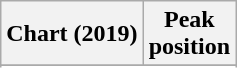<table class="wikitable sortable plainrowheaders">
<tr>
<th>Chart (2019)</th>
<th>Peak<br>position</th>
</tr>
<tr>
</tr>
<tr>
</tr>
<tr>
</tr>
<tr>
</tr>
<tr>
</tr>
<tr>
</tr>
</table>
